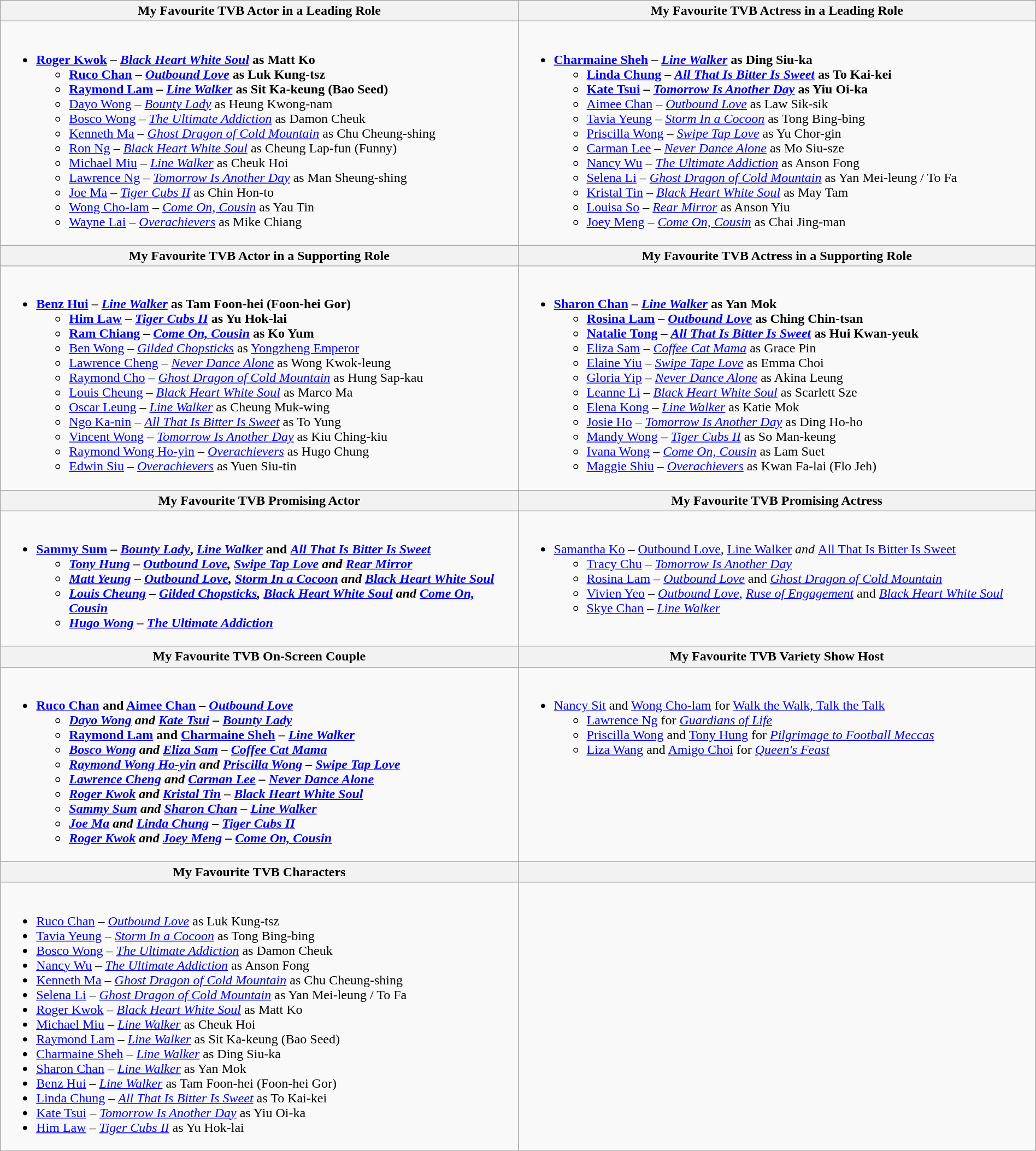<table class="wikitable" width="100%">
<tr>
<th width="50%">My Favourite TVB Actor in a Leading Role</th>
<th width="50%">My Favourite TVB Actress in a Leading Role</th>
</tr>
<tr>
<td valign="top"><br><ul><li><strong><a href='#'>Roger Kwok</a> – <em><a href='#'>Black Heart White Soul</a></em> as Matt Ko</strong><ul><li><strong><a href='#'>Ruco Chan</a> – <em><a href='#'>Outbound Love</a></em> as Luk Kung-tsz</strong></li><li><strong><a href='#'>Raymond Lam</a> – <em><a href='#'>Line Walker</a></em> as Sit Ka-keung (Bao Seed)</strong></li><li><a href='#'>Dayo Wong</a> – <em><a href='#'>Bounty Lady</a></em> as Heung Kwong-nam</li><li><a href='#'>Bosco Wong</a> – <em><a href='#'>The Ultimate Addiction</a></em> as Damon Cheuk</li><li><a href='#'>Kenneth Ma</a> – <em><a href='#'>Ghost Dragon of Cold Mountain</a></em> as Chu Cheung-shing</li><li><a href='#'>Ron Ng</a> – <em><a href='#'>Black Heart White Soul</a></em> as Cheung Lap-fun (Funny)</li><li><a href='#'>Michael Miu</a> – <em><a href='#'>Line Walker</a></em> as Cheuk Hoi</li><li><a href='#'>Lawrence Ng</a> – <em><a href='#'>Tomorrow Is Another Day</a></em> as Man Sheung-shing</li><li><a href='#'>Joe Ma</a> – <em><a href='#'>Tiger Cubs II</a></em> as Chin Hon-to</li><li><a href='#'>Wong Cho-lam</a> – <em><a href='#'>Come On, Cousin</a></em> as Yau Tin</li><li><a href='#'>Wayne Lai</a> – <em><a href='#'>Overachievers</a></em> as Mike Chiang</li></ul></li></ul></td>
<td valign="top"><br><ul><li><strong><a href='#'>Charmaine Sheh</a> – <em><a href='#'>Line Walker</a></em> as Ding Siu-ka</strong><ul><li><strong><a href='#'>Linda Chung</a> – <em><a href='#'>All That Is Bitter Is Sweet</a></em> as To Kai-kei</strong></li><li><strong><a href='#'>Kate Tsui</a> – <em><a href='#'>Tomorrow Is Another Day</a></em> as Yiu Oi-ka</strong></li><li><a href='#'>Aimee Chan</a> – <em><a href='#'>Outbound Love</a></em> as Law Sik-sik</li><li><a href='#'>Tavia Yeung</a> – <em><a href='#'>Storm In a Cocoon</a></em> as Tong Bing-bing</li><li><a href='#'>Priscilla Wong</a> – <em><a href='#'>Swipe Tap Love</a></em> as Yu Chor-gin</li><li><a href='#'>Carman Lee</a> – <em><a href='#'>Never Dance Alone</a></em> as Mo Siu-sze</li><li><a href='#'>Nancy Wu</a> – <em><a href='#'>The Ultimate Addiction</a></em> as Anson Fong</li><li><a href='#'>Selena Li</a> – <em><a href='#'>Ghost Dragon of Cold Mountain</a></em> as Yan Mei-leung / To Fa</li><li><a href='#'>Kristal Tin</a> – <em><a href='#'>Black Heart White Soul</a></em> as May Tam</li><li><a href='#'>Louisa So</a> – <em><a href='#'>Rear Mirror</a></em> as Anson Yiu</li><li><a href='#'>Joey Meng</a> – <em><a href='#'>Come On, Cousin</a></em> as Chai Jing-man</li></ul></li></ul></td>
</tr>
<tr>
<th width="50%">My Favourite TVB Actor in a Supporting Role</th>
<th width="50%">My Favourite TVB Actress in a Supporting Role</th>
</tr>
<tr>
<td valign="top"><br><ul><li><strong><a href='#'>Benz Hui</a> – <em><a href='#'>Line Walker</a></em> as Tam Foon-hei (Foon-hei Gor)</strong><ul><li><strong><a href='#'>Him Law</a> – <em><a href='#'>Tiger Cubs II</a></em> as Yu Hok-lai</strong></li><li><strong><a href='#'>Ram Chiang</a> – <em><a href='#'>Come On, Cousin</a></em> as Ko Yum</strong></li><li><a href='#'>Ben Wong</a> – <em><a href='#'>Gilded Chopsticks</a></em> as <a href='#'>Yongzheng Emperor</a></li><li><a href='#'>Lawrence Cheng</a> – <em><a href='#'>Never Dance Alone</a></em> as Wong Kwok-leung</li><li><a href='#'>Raymond Cho</a> – <em><a href='#'>Ghost Dragon of Cold Mountain</a></em> as Hung Sap-kau</li><li><a href='#'>Louis Cheung</a> – <em><a href='#'>Black Heart White Soul</a></em> as Marco Ma</li><li><a href='#'>Oscar Leung</a> – <em><a href='#'>Line Walker</a></em> as Cheung Muk-wing</li><li><a href='#'>Ngo Ka-nin</a> – <em><a href='#'>All That Is Bitter Is Sweet</a></em> as To Yung</li><li><a href='#'>Vincent Wong</a> – <em><a href='#'>Tomorrow Is Another Day</a></em> as Kiu Ching-kiu</li><li><a href='#'>Raymond Wong Ho-yin</a> – <em><a href='#'>Overachievers</a></em> as Hugo Chung</li><li><a href='#'>Edwin Siu</a> – <em><a href='#'>Overachievers</a></em> as Yuen Siu-tin</li></ul></li></ul></td>
<td valign="top"><br><ul><li><strong><a href='#'>Sharon Chan</a> – <em><a href='#'>Line Walker</a></em> as Yan Mok</strong><ul><li><strong><a href='#'>Rosina Lam</a> – <em><a href='#'>Outbound Love</a></em> as Ching Chin-tsan</strong></li><li><strong><a href='#'>Natalie Tong</a> – <em><a href='#'>All That Is Bitter Is Sweet</a></em> as Hui Kwan-yeuk</strong></li><li><a href='#'>Eliza Sam</a> – <em><a href='#'>Coffee Cat Mama</a></em> as Grace Pin</li><li><a href='#'>Elaine Yiu</a> – <em><a href='#'>Swipe Tape Love</a></em> as Emma Choi</li><li><a href='#'>Gloria Yip</a> – <em><a href='#'>Never Dance Alone</a></em> as Akina Leung</li><li><a href='#'>Leanne Li</a> – <em><a href='#'>Black Heart White Soul</a></em> as Scarlett Sze</li><li><a href='#'>Elena Kong</a> – <em><a href='#'>Line Walker</a></em> as Katie Mok</li><li><a href='#'>Josie Ho</a> – <em><a href='#'>Tomorrow Is Another Day</a></em> as Ding Ho-ho</li><li><a href='#'>Mandy Wong</a> – <em><a href='#'>Tiger Cubs II</a></em> as So Man-keung</li><li><a href='#'>Ivana Wong</a> – <em><a href='#'>Come On, Cousin</a></em> as Lam Suet</li><li><a href='#'>Maggie Shiu</a> – <em><a href='#'>Overachievers</a></em> as Kwan Fa-lai (Flo Jeh)</li></ul></li></ul></td>
</tr>
<tr>
<th width="50%">My Favourite TVB Promising Actor</th>
<th width="50%">My Favourite TVB Promising Actress</th>
</tr>
<tr>
<td valign="top"><br><ul><li><strong><a href='#'>Sammy Sum</a> – <em><a href='#'>Bounty Lady</a></em>, <em><a href='#'>Line Walker</a></em> and <em><a href='#'>All That Is Bitter Is Sweet</a><strong><em><ul><li><a href='#'>Tony Hung</a> – </em><a href='#'>Outbound Love</a><em>, </em><a href='#'>Swipe Tap Love</a><em> and </em><a href='#'>Rear Mirror</a><em></li><li><a href='#'>Matt Yeung</a> – </em><a href='#'>Outbound Love</a><em>, </em><a href='#'>Storm In a Cocoon</a><em> and </em><a href='#'>Black Heart White Soul</a><em></li><li><a href='#'>Louis Cheung</a> – </em><a href='#'>Gilded Chopsticks</a><em>, </em><a href='#'>Black Heart White Soul</a><em> and </em><a href='#'>Come On, Cousin</a><em></li><li><a href='#'>Hugo Wong</a> – </em><a href='#'>The Ultimate Addiction</a><em></li></ul></li></ul></td>
<td valign="top"><br><ul><li></strong><a href='#'>Samantha Ko</a> – </em><a href='#'>Outbound Love</a><em>, </em><a href='#'>Line Walker</a><em> and </em><a href='#'>All That Is Bitter Is Sweet</a></em></strong><ul><li><a href='#'>Tracy Chu</a> – <em><a href='#'>Tomorrow Is Another Day</a></em></li><li><a href='#'>Rosina Lam</a> – <em><a href='#'>Outbound Love</a></em> and <em><a href='#'>Ghost Dragon of Cold Mountain</a></em></li><li><a href='#'>Vivien Yeo</a> – <em><a href='#'>Outbound Love</a></em>, <em><a href='#'>Ruse of Engagement</a></em> and <em><a href='#'>Black Heart White Soul</a></em></li><li><a href='#'>Skye Chan</a> – <em><a href='#'>Line Walker</a></em></li></ul></li></ul></td>
</tr>
<tr>
<th width="50%">My Favourite TVB On-Screen Couple</th>
<th width="50%">My Favourite TVB Variety Show Host</th>
</tr>
<tr>
<td valign="top"><br><ul><li><strong><a href='#'>Ruco Chan</a> and <a href='#'>Aimee Chan</a> – <em><a href='#'>Outbound Love</a><strong><em><ul><li></strong><a href='#'>Dayo Wong</a> and <a href='#'>Kate Tsui</a> – </em><a href='#'>Bounty Lady</a></em></strong></li><li><strong><a href='#'>Raymond Lam</a> and <a href='#'>Charmaine Sheh</a> – <em><a href='#'>Line Walker</a><strong><em></li><li><a href='#'>Bosco Wong</a> and <a href='#'>Eliza Sam</a> – </em><a href='#'>Coffee Cat Mama</a><em></li><li><a href='#'>Raymond Wong Ho-yin</a> and <a href='#'>Priscilla Wong</a> – </em><a href='#'>Swipe Tap Love</a><em></li><li><a href='#'>Lawrence Cheng</a> and <a href='#'>Carman Lee</a> – </em><a href='#'>Never Dance Alone</a><em></li><li><a href='#'>Roger Kwok</a> and <a href='#'>Kristal Tin</a> – </em><a href='#'>Black Heart White Soul</a><em></li><li><a href='#'>Sammy Sum</a> and <a href='#'>Sharon Chan</a> – </em><a href='#'>Line Walker</a><em></li><li><a href='#'>Joe Ma</a> and <a href='#'>Linda Chung</a> – </em><a href='#'>Tiger Cubs II</a><em></li><li><a href='#'>Roger Kwok</a> and <a href='#'>Joey Meng</a> – </em><a href='#'>Come On, Cousin</a><em></li></ul></li></ul></td>
<td valign="top"><br><ul><li></strong><a href='#'>Nancy Sit</a> and <a href='#'>Wong Cho-lam</a> for </em><a href='#'>Walk the Walk, Talk the Talk</a></em></strong><ul><li><a href='#'>Lawrence Ng</a> for <em><a href='#'>Guardians of Life</a></em></li><li><a href='#'>Priscilla Wong</a> and <a href='#'>Tony Hung</a> for <em><a href='#'>Pilgrimage to Football Meccas</a></em></li><li><a href='#'>Liza Wang</a> and <a href='#'>Amigo Choi</a> for <em><a href='#'>Queen's Feast</a></em></li></ul></li></ul></td>
</tr>
<tr>
<th width="50%">My Favourite TVB Characters</th>
<th width="50%"></th>
</tr>
<tr>
<td valign="top"><br><ul><li><a href='#'>Ruco Chan</a> – <em><a href='#'>Outbound Love</a></em> as Luk Kung-tsz</li><li><a href='#'>Tavia Yeung</a> – <em><a href='#'>Storm In a Cocoon</a></em> as Tong Bing-bing</li><li><a href='#'>Bosco Wong</a> – <em><a href='#'>The Ultimate Addiction</a></em> as Damon Cheuk</li><li><a href='#'>Nancy Wu</a> – <em><a href='#'>The Ultimate Addiction</a></em> as Anson Fong</li><li><a href='#'>Kenneth Ma</a> – <em><a href='#'>Ghost Dragon of Cold Mountain</a></em> as Chu Cheung-shing</li><li><a href='#'>Selena Li</a> – <em><a href='#'>Ghost Dragon of Cold Mountain</a></em> as Yan Mei-leung / To Fa</li><li><a href='#'>Roger Kwok</a> – <em><a href='#'>Black Heart White Soul</a></em> as Matt Ko</li><li><a href='#'>Michael Miu</a> – <em><a href='#'>Line Walker</a></em> as Cheuk Hoi</li><li><a href='#'>Raymond Lam</a> – <em><a href='#'>Line Walker</a></em> as Sit Ka-keung (Bao Seed)</li><li><a href='#'>Charmaine Sheh</a> – <em><a href='#'>Line Walker</a></em> as Ding Siu-ka</li><li><a href='#'>Sharon Chan</a> – <em><a href='#'>Line Walker</a></em> as Yan Mok</li><li><a href='#'>Benz Hui</a> – <em><a href='#'>Line Walker</a></em> as Tam Foon-hei (Foon-hei Gor)</li><li><a href='#'>Linda Chung</a> – <em><a href='#'>All That Is Bitter Is Sweet</a></em> as To Kai-kei</li><li><a href='#'>Kate Tsui</a> – <em><a href='#'>Tomorrow Is Another Day</a></em> as Yiu Oi-ka</li><li><a href='#'>Him Law</a> – <em><a href='#'>Tiger Cubs II</a></em> as Yu Hok-lai</li></ul></td>
<td valign="top"></td>
</tr>
</table>
